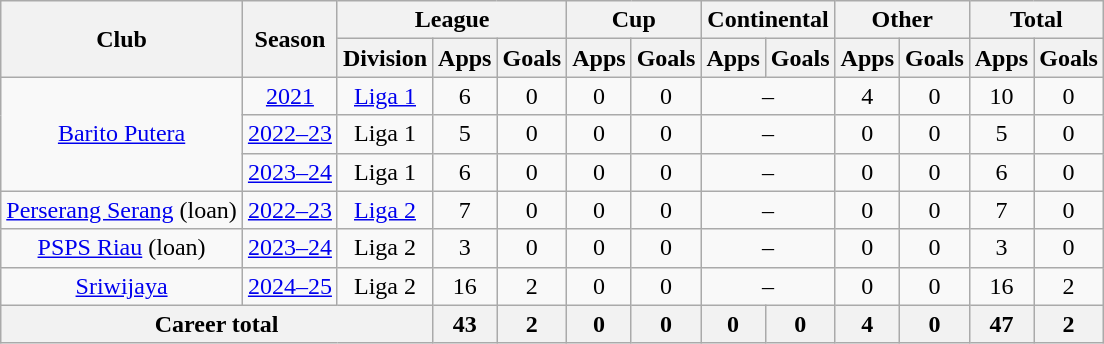<table class="wikitable" style="text-align: center">
<tr>
<th rowspan="2">Club</th>
<th rowspan="2">Season</th>
<th colspan="3">League</th>
<th colspan="2">Cup</th>
<th colspan="2">Continental</th>
<th colspan="2">Other</th>
<th colspan="2">Total</th>
</tr>
<tr>
<th>Division</th>
<th>Apps</th>
<th>Goals</th>
<th>Apps</th>
<th>Goals</th>
<th>Apps</th>
<th>Goals</th>
<th>Apps</th>
<th>Goals</th>
<th>Apps</th>
<th>Goals</th>
</tr>
<tr>
<td rowspan="3"><a href='#'>Barito Putera</a></td>
<td><a href='#'>2021</a></td>
<td rowspan="1" valign="center"><a href='#'>Liga 1</a></td>
<td>6</td>
<td>0</td>
<td>0</td>
<td>0</td>
<td colspan="2">–</td>
<td>4</td>
<td>0</td>
<td>10</td>
<td>0</td>
</tr>
<tr>
<td><a href='#'>2022–23</a></td>
<td rowspan="1">Liga 1</td>
<td>5</td>
<td>0</td>
<td>0</td>
<td>0</td>
<td colspan="2">–</td>
<td>0</td>
<td>0</td>
<td>5</td>
<td>0</td>
</tr>
<tr>
<td><a href='#'>2023–24</a></td>
<td rowspan="1">Liga 1</td>
<td>6</td>
<td>0</td>
<td>0</td>
<td>0</td>
<td colspan="2">–</td>
<td>0</td>
<td>0</td>
<td>6</td>
<td>0</td>
</tr>
<tr>
<td rowspan="1"><a href='#'>Perserang Serang</a> (loan)</td>
<td><a href='#'>2022–23</a></td>
<td rowspan="1"><a href='#'>Liga 2</a></td>
<td>7</td>
<td>0</td>
<td>0</td>
<td>0</td>
<td colspan="2">–</td>
<td>0</td>
<td>0</td>
<td>7</td>
<td>0</td>
</tr>
<tr>
<td rowspan="1"><a href='#'>PSPS Riau</a> (loan)</td>
<td><a href='#'>2023–24</a></td>
<td rowspan="1">Liga 2</td>
<td>3</td>
<td>0</td>
<td>0</td>
<td>0</td>
<td colspan="2">–</td>
<td>0</td>
<td>0</td>
<td>3</td>
<td>0</td>
</tr>
<tr>
<td rowspan="1"><a href='#'>Sriwijaya</a></td>
<td><a href='#'>2024–25</a></td>
<td rowspan="1">Liga 2</td>
<td>16</td>
<td>2</td>
<td>0</td>
<td>0</td>
<td colspan="2">–</td>
<td>0</td>
<td>0</td>
<td>16</td>
<td>2</td>
</tr>
<tr>
<th colspan=3>Career total</th>
<th>43</th>
<th>2</th>
<th>0</th>
<th>0</th>
<th>0</th>
<th>0</th>
<th>4</th>
<th>0</th>
<th>47</th>
<th>2</th>
</tr>
</table>
